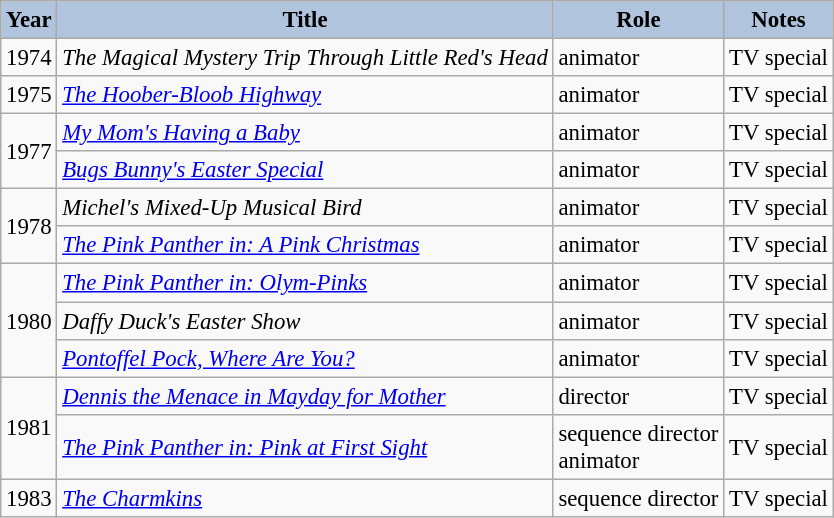<table class="wikitable" style="font-size:95%;">
<tr>
<th style="background:#B0C4DE;">Year</th>
<th style="background:#B0C4DE;">Title</th>
<th style="background:#B0C4DE;">Role</th>
<th style="background:#B0C4DE;">Notes</th>
</tr>
<tr>
<td>1974</td>
<td><em>The Magical Mystery Trip Through Little Red's Head</em></td>
<td>animator</td>
<td>TV special</td>
</tr>
<tr>
<td>1975</td>
<td><em><a href='#'>The Hoober-Bloob Highway</a></em></td>
<td>animator</td>
<td>TV special</td>
</tr>
<tr>
<td rowspan="2">1977</td>
<td><em><a href='#'>My Mom's Having a Baby</a></em></td>
<td>animator</td>
<td>TV special</td>
</tr>
<tr>
<td><em><a href='#'>Bugs Bunny's Easter Special</a></em></td>
<td>animator</td>
<td>TV special</td>
</tr>
<tr>
<td rowspan="2">1978</td>
<td><em>Michel's Mixed-Up Musical Bird</em></td>
<td>animator</td>
<td>TV special</td>
</tr>
<tr>
<td><em><a href='#'>The Pink Panther in: A Pink Christmas</a></em></td>
<td>animator</td>
<td>TV special</td>
</tr>
<tr>
<td rowspan="3">1980</td>
<td><em><a href='#'>The Pink Panther in: Olym-Pinks</a></em></td>
<td>animator</td>
<td>TV special</td>
</tr>
<tr>
<td><em>Daffy Duck's Easter Show</em></td>
<td>animator</td>
<td>TV special</td>
</tr>
<tr>
<td><em><a href='#'>Pontoffel Pock, Where Are You?</a></em></td>
<td>animator</td>
<td>TV special</td>
</tr>
<tr>
<td rowspan="2">1981</td>
<td><em><a href='#'>Dennis the Menace in Mayday for Mother</a></em></td>
<td>director</td>
<td>TV special</td>
</tr>
<tr>
<td><em><a href='#'>The Pink Panther in: Pink at First Sight</a></em></td>
<td>sequence director<br>animator</td>
<td>TV special</td>
</tr>
<tr>
<td>1983</td>
<td><em><a href='#'>The Charmkins</a></em></td>
<td>sequence director</td>
<td>TV special</td>
</tr>
</table>
